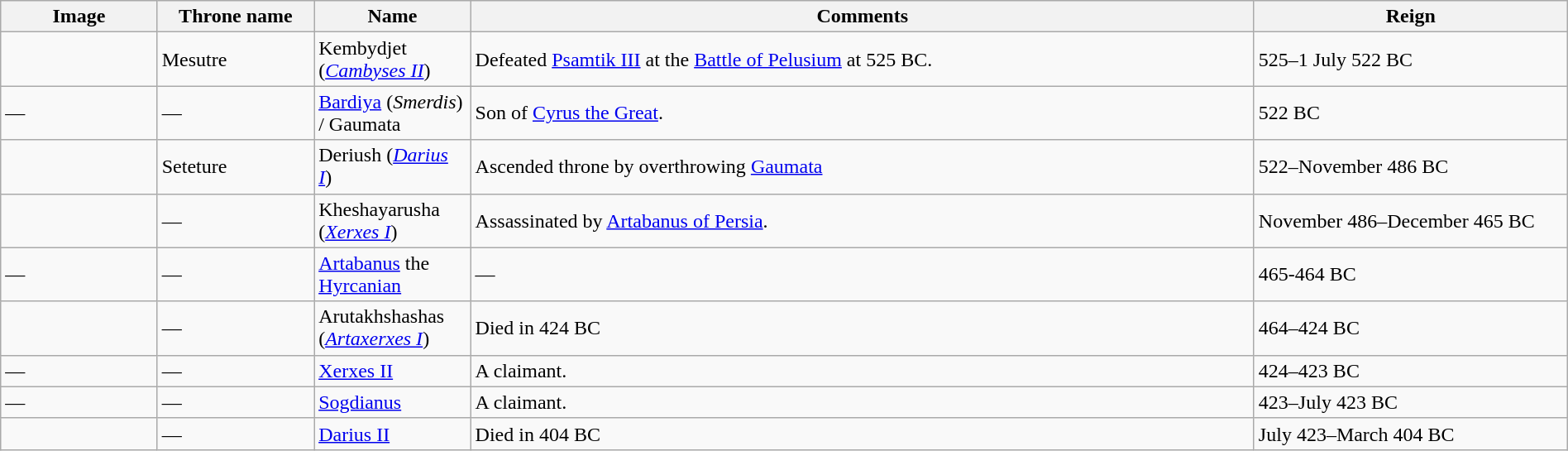<table class="wikitable" width="100%">
<tr>
<th width="10%">Image</th>
<th width="10%">Throne name</th>
<th width="10%">Name</th>
<th width="50%">Comments</th>
<th width="20%">Reign</th>
</tr>
<tr>
<td></td>
<td>Mesutre</td>
<td>Kembydjet (<em><a href='#'>Cambyses II</a></em>)</td>
<td>Defeated <a href='#'>Psamtik III</a> at the <a href='#'>Battle of Pelusium</a> at 525 BC.</td>
<td>525–1 July 522 BC</td>
</tr>
<tr>
<td>—</td>
<td>—</td>
<td><a href='#'>Bardiya</a> (<em>Smerdis</em>) / Gaumata</td>
<td>Son of <a href='#'>Cyrus the Great</a>.</td>
<td>522 BC</td>
</tr>
<tr>
<td></td>
<td>Seteture</td>
<td>Deriush (<em><a href='#'>Darius I</a></em>)</td>
<td>Ascended throne by overthrowing <a href='#'>Gaumata</a></td>
<td>522–November 486 BC</td>
</tr>
<tr>
<td></td>
<td>—</td>
<td>Kheshayarusha (<em><a href='#'>Xerxes I</a></em>)</td>
<td>Assassinated by <a href='#'>Artabanus of Persia</a>.</td>
<td>November 486–December 465 BC</td>
</tr>
<tr>
<td>—</td>
<td>—</td>
<td><a href='#'>Artabanus</a> the <a href='#'>Hyrcanian</a></td>
<td>—</td>
<td>465-464 BC</td>
</tr>
<tr>
<td></td>
<td>—</td>
<td>Arutakhshashas (<em><a href='#'>Artaxerxes I</a></em>)</td>
<td>Died in 424 BC</td>
<td>464–424 BC</td>
</tr>
<tr>
<td>—</td>
<td>—</td>
<td><a href='#'>Xerxes II</a></td>
<td>A claimant.</td>
<td>424–423 BC</td>
</tr>
<tr>
<td>—</td>
<td>—</td>
<td><a href='#'>Sogdianus</a></td>
<td>A claimant.</td>
<td>423–July 423 BC</td>
</tr>
<tr>
<td></td>
<td>—</td>
<td><a href='#'>Darius II</a></td>
<td>Died in 404 BC</td>
<td>July 423–March 404 BC</td>
</tr>
</table>
